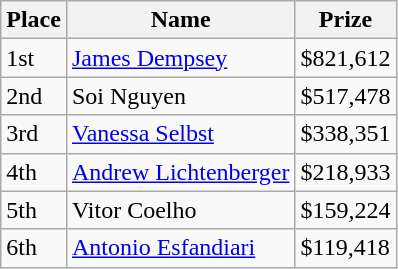<table class="wikitable">
<tr>
<th>Place</th>
<th>Name</th>
<th>Prize</th>
</tr>
<tr>
<td>1st</td>
<td> <a href='#'>James Dempsey</a></td>
<td>$821,612</td>
</tr>
<tr>
<td>2nd</td>
<td> Soi Nguyen</td>
<td>$517,478</td>
</tr>
<tr>
<td>3rd</td>
<td> <a href='#'>Vanessa Selbst</a></td>
<td>$338,351</td>
</tr>
<tr>
<td>4th</td>
<td> <a href='#'>Andrew Lichtenberger</a></td>
<td>$218,933</td>
</tr>
<tr>
<td>5th</td>
<td> Vitor Coelho</td>
<td>$159,224</td>
</tr>
<tr>
<td>6th</td>
<td> <a href='#'>Antonio Esfandiari</a></td>
<td>$119,418</td>
</tr>
</table>
